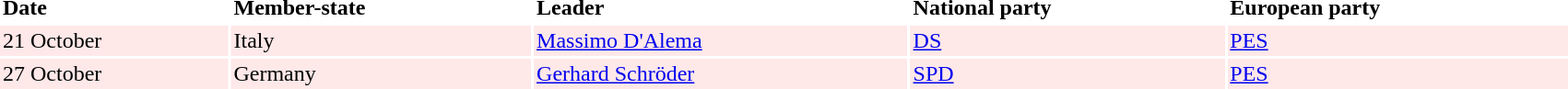<table border=0 cellpadding=2 cellspacing=2 width=90%>
<tr ----bgcolor=lightgrey>
<td><strong>Date</strong></td>
<td><strong>Member-state</strong></td>
<td><strong>Leader</strong></td>
<td><strong>National party</strong></td>
<td><strong>European party</strong></td>
</tr>
<tr ---- bgcolor=#FFE8E8>
<td>21 October</td>
<td>Italy</td>
<td><a href='#'>Massimo D'Alema</a></td>
<td><a href='#'>DS</a></td>
<td><a href='#'>PES</a></td>
</tr>
<tr ---- bgcolor=#FFE8E8>
<td>27 October</td>
<td>Germany</td>
<td><a href='#'>Gerhard Schröder</a></td>
<td><a href='#'>SPD</a></td>
<td><a href='#'>PES</a></td>
</tr>
</table>
